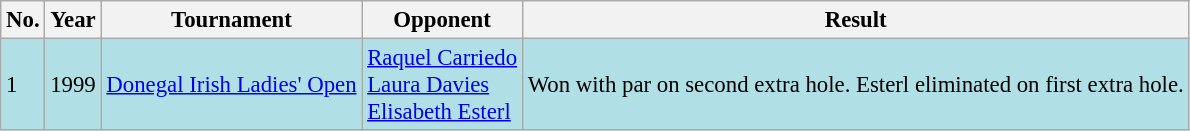<table class="wikitable" style="font-size:95%;">
<tr>
<th>No.</th>
<th>Year</th>
<th>Tournament</th>
<th>Opponent</th>
<th>Result</th>
</tr>
<tr style="background:#B0E0E6;">
<td>1</td>
<td>1999</td>
<td><a href='#'>Donegal Irish Ladies' Open</a></td>
<td> <a href='#'>Raquel Carriedo</a><br> <a href='#'>Laura Davies</a><br> <a href='#'>Elisabeth Esterl</a></td>
<td>Won with par on second extra hole. Esterl eliminated on first extra hole.</td>
</tr>
</table>
